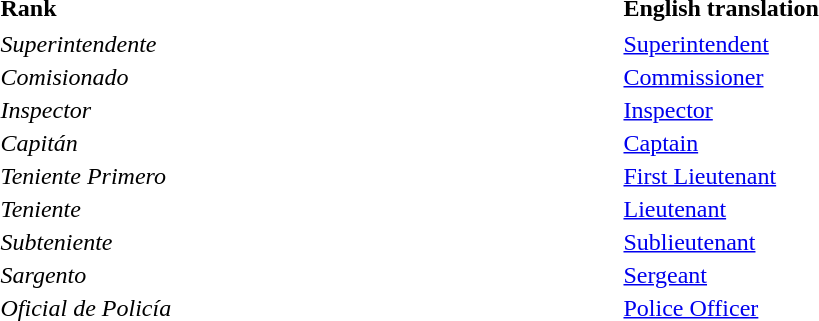<table id="toc">
<tr>
<th width="16%" align="left">Rank</th>
<th width="16%" align="left">English translation</th>
</tr>
<tr>
</tr>
<tr>
<td align="left"><em>Superintendente</em></td>
<td align="left"><a href='#'>Superintendent</a></td>
</tr>
<tr>
<td align="left"><em>Comisionado</em></td>
<td align="left"><a href='#'>Commissioner</a></td>
</tr>
<tr>
<td align="left"><em>Inspector</em></td>
<td align="left"><a href='#'>Inspector</a></td>
</tr>
<tr>
<td align="left"><em>Capitán</em></td>
<td align="left"><a href='#'>Captain</a></td>
</tr>
<tr>
<td align="left"><em>Teniente Primero</em></td>
<td align="left"><a href='#'>First Lieutenant</a></td>
</tr>
<tr>
<td align="left"><em>Teniente</em></td>
<td align="left"><a href='#'>Lieutenant</a></td>
</tr>
<tr>
<td align="left"><em>Subteniente</em></td>
<td align="left"><a href='#'>Sublieutenant</a></td>
</tr>
<tr>
<td align="left"><em>Sargento</em></td>
<td align="left"><a href='#'>Sergeant</a></td>
</tr>
<tr>
<td align="left"><em>Oficial de Policía</em></td>
<td align="left"><a href='#'>Police Officer</a></td>
</tr>
</table>
